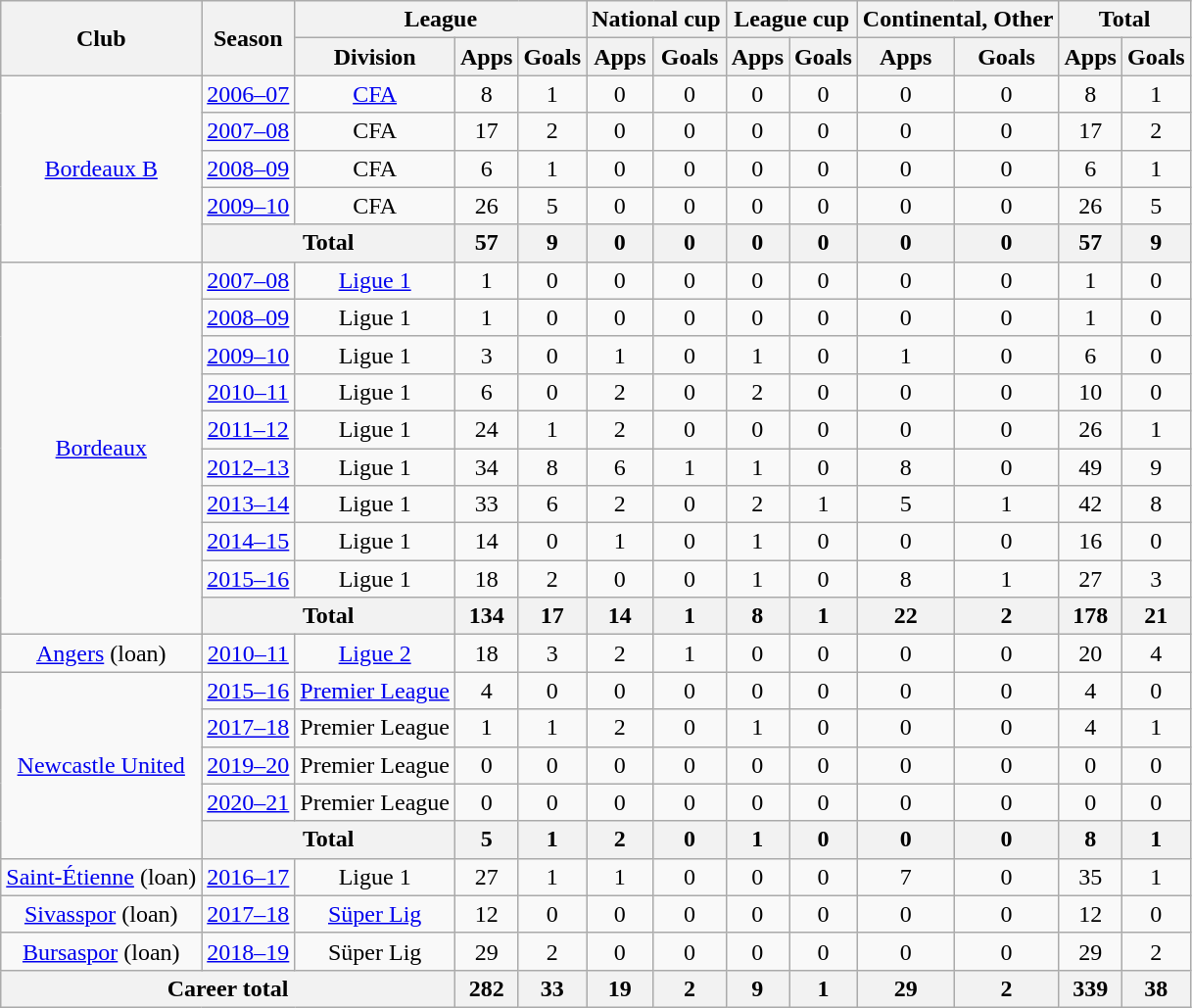<table class="wikitable" style="text-align:center">
<tr>
<th rowspan="2">Club</th>
<th rowspan="2">Season</th>
<th colspan="3">League</th>
<th colspan="2">National cup</th>
<th colspan="2">League cup</th>
<th colspan="2">Continental, Other</th>
<th colspan="2">Total</th>
</tr>
<tr>
<th>Division</th>
<th>Apps</th>
<th>Goals</th>
<th>Apps</th>
<th>Goals</th>
<th>Apps</th>
<th>Goals</th>
<th>Apps</th>
<th>Goals</th>
<th>Apps</th>
<th>Goals</th>
</tr>
<tr>
<td rowspan="5"><a href='#'>Bordeaux B</a></td>
<td><a href='#'>2006–07</a></td>
<td><a href='#'>CFA</a></td>
<td>8</td>
<td>1</td>
<td>0</td>
<td>0</td>
<td>0</td>
<td>0</td>
<td>0</td>
<td>0</td>
<td>8</td>
<td>1</td>
</tr>
<tr>
<td><a href='#'>2007–08</a></td>
<td>CFA</td>
<td>17</td>
<td>2</td>
<td>0</td>
<td>0</td>
<td>0</td>
<td>0</td>
<td>0</td>
<td>0</td>
<td>17</td>
<td>2</td>
</tr>
<tr>
<td><a href='#'>2008–09</a></td>
<td>CFA</td>
<td>6</td>
<td>1</td>
<td>0</td>
<td>0</td>
<td>0</td>
<td>0</td>
<td>0</td>
<td>0</td>
<td>6</td>
<td>1</td>
</tr>
<tr>
<td><a href='#'>2009–10</a></td>
<td>CFA</td>
<td>26</td>
<td>5</td>
<td>0</td>
<td>0</td>
<td>0</td>
<td>0</td>
<td>0</td>
<td>0</td>
<td>26</td>
<td>5</td>
</tr>
<tr>
<th colspan="2">Total</th>
<th>57</th>
<th>9</th>
<th>0</th>
<th>0</th>
<th>0</th>
<th>0</th>
<th>0</th>
<th>0</th>
<th>57</th>
<th>9</th>
</tr>
<tr>
<td rowspan="10"><a href='#'>Bordeaux</a></td>
<td><a href='#'>2007–08</a></td>
<td><a href='#'>Ligue 1</a></td>
<td>1</td>
<td>0</td>
<td>0</td>
<td>0</td>
<td>0</td>
<td>0</td>
<td>0</td>
<td>0</td>
<td>1</td>
<td>0</td>
</tr>
<tr>
<td><a href='#'>2008–09</a></td>
<td>Ligue 1</td>
<td>1</td>
<td>0</td>
<td>0</td>
<td>0</td>
<td>0</td>
<td>0</td>
<td>0</td>
<td>0</td>
<td>1</td>
<td>0</td>
</tr>
<tr>
<td><a href='#'>2009–10</a></td>
<td>Ligue 1</td>
<td>3</td>
<td>0</td>
<td>1</td>
<td>0</td>
<td>1</td>
<td>0</td>
<td>1</td>
<td>0</td>
<td>6</td>
<td>0</td>
</tr>
<tr>
<td><a href='#'>2010–11</a></td>
<td>Ligue 1</td>
<td>6</td>
<td>0</td>
<td>2</td>
<td>0</td>
<td>2</td>
<td>0</td>
<td>0</td>
<td>0</td>
<td>10</td>
<td>0</td>
</tr>
<tr>
<td><a href='#'>2011–12</a></td>
<td>Ligue 1</td>
<td>24</td>
<td>1</td>
<td>2</td>
<td>0</td>
<td>0</td>
<td>0</td>
<td>0</td>
<td>0</td>
<td>26</td>
<td>1</td>
</tr>
<tr>
<td><a href='#'>2012–13</a></td>
<td>Ligue 1</td>
<td>34</td>
<td>8</td>
<td>6</td>
<td>1</td>
<td>1</td>
<td>0</td>
<td>8</td>
<td>0</td>
<td>49</td>
<td>9</td>
</tr>
<tr>
<td><a href='#'>2013–14</a></td>
<td>Ligue 1</td>
<td>33</td>
<td>6</td>
<td>2</td>
<td>0</td>
<td>2</td>
<td>1</td>
<td>5</td>
<td>1</td>
<td>42</td>
<td>8</td>
</tr>
<tr>
<td><a href='#'>2014–15</a></td>
<td>Ligue 1</td>
<td>14</td>
<td>0</td>
<td>1</td>
<td>0</td>
<td>1</td>
<td>0</td>
<td>0</td>
<td>0</td>
<td>16</td>
<td>0</td>
</tr>
<tr>
<td><a href='#'>2015–16</a></td>
<td>Ligue 1</td>
<td>18</td>
<td>2</td>
<td>0</td>
<td>0</td>
<td>1</td>
<td>0</td>
<td>8</td>
<td>1</td>
<td>27</td>
<td>3</td>
</tr>
<tr>
<th colspan="2">Total</th>
<th>134</th>
<th>17</th>
<th>14</th>
<th>1</th>
<th>8</th>
<th>1</th>
<th>22</th>
<th>2</th>
<th>178</th>
<th>21</th>
</tr>
<tr>
<td><a href='#'>Angers</a> (loan)</td>
<td><a href='#'>2010–11</a></td>
<td><a href='#'>Ligue 2</a></td>
<td>18</td>
<td>3</td>
<td>2</td>
<td>1</td>
<td>0</td>
<td>0</td>
<td>0</td>
<td>0</td>
<td>20</td>
<td>4</td>
</tr>
<tr>
<td rowspan="5"><a href='#'>Newcastle United</a></td>
<td><a href='#'>2015–16</a></td>
<td><a href='#'>Premier League</a></td>
<td>4</td>
<td>0</td>
<td>0</td>
<td>0</td>
<td>0</td>
<td>0</td>
<td>0</td>
<td>0</td>
<td>4</td>
<td>0</td>
</tr>
<tr>
<td><a href='#'>2017–18</a></td>
<td>Premier League</td>
<td>1</td>
<td>1</td>
<td>2</td>
<td>0</td>
<td>1</td>
<td>0</td>
<td>0</td>
<td>0</td>
<td>4</td>
<td>1</td>
</tr>
<tr>
<td><a href='#'>2019–20</a></td>
<td>Premier League</td>
<td>0</td>
<td>0</td>
<td>0</td>
<td>0</td>
<td>0</td>
<td>0</td>
<td>0</td>
<td>0</td>
<td>0</td>
<td>0</td>
</tr>
<tr>
<td><a href='#'>2020–21</a></td>
<td>Premier League</td>
<td>0</td>
<td>0</td>
<td>0</td>
<td>0</td>
<td>0</td>
<td>0</td>
<td>0</td>
<td>0</td>
<td>0</td>
<td>0</td>
</tr>
<tr>
<th colspan="2">Total</th>
<th>5</th>
<th>1</th>
<th>2</th>
<th>0</th>
<th>1</th>
<th>0</th>
<th>0</th>
<th>0</th>
<th>8</th>
<th>1</th>
</tr>
<tr>
<td><a href='#'>Saint-Étienne</a> (loan)</td>
<td><a href='#'>2016–17</a></td>
<td>Ligue 1</td>
<td>27</td>
<td>1</td>
<td>1</td>
<td>0</td>
<td>0</td>
<td>0</td>
<td>7</td>
<td>0</td>
<td>35</td>
<td>1</td>
</tr>
<tr>
<td><a href='#'>Sivasspor</a> (loan)</td>
<td><a href='#'>2017–18</a></td>
<td><a href='#'>Süper Lig</a></td>
<td>12</td>
<td>0</td>
<td>0</td>
<td>0</td>
<td>0</td>
<td>0</td>
<td>0</td>
<td>0</td>
<td>12</td>
<td>0</td>
</tr>
<tr>
<td><a href='#'>Bursaspor</a> (loan)</td>
<td><a href='#'>2018–19</a></td>
<td>Süper Lig</td>
<td>29</td>
<td>2</td>
<td>0</td>
<td>0</td>
<td>0</td>
<td>0</td>
<td>0</td>
<td>0</td>
<td>29</td>
<td>2</td>
</tr>
<tr>
<th colspan="3">Career total</th>
<th>282</th>
<th>33</th>
<th>19</th>
<th>2</th>
<th>9</th>
<th>1</th>
<th>29</th>
<th>2</th>
<th>339</th>
<th>38</th>
</tr>
</table>
